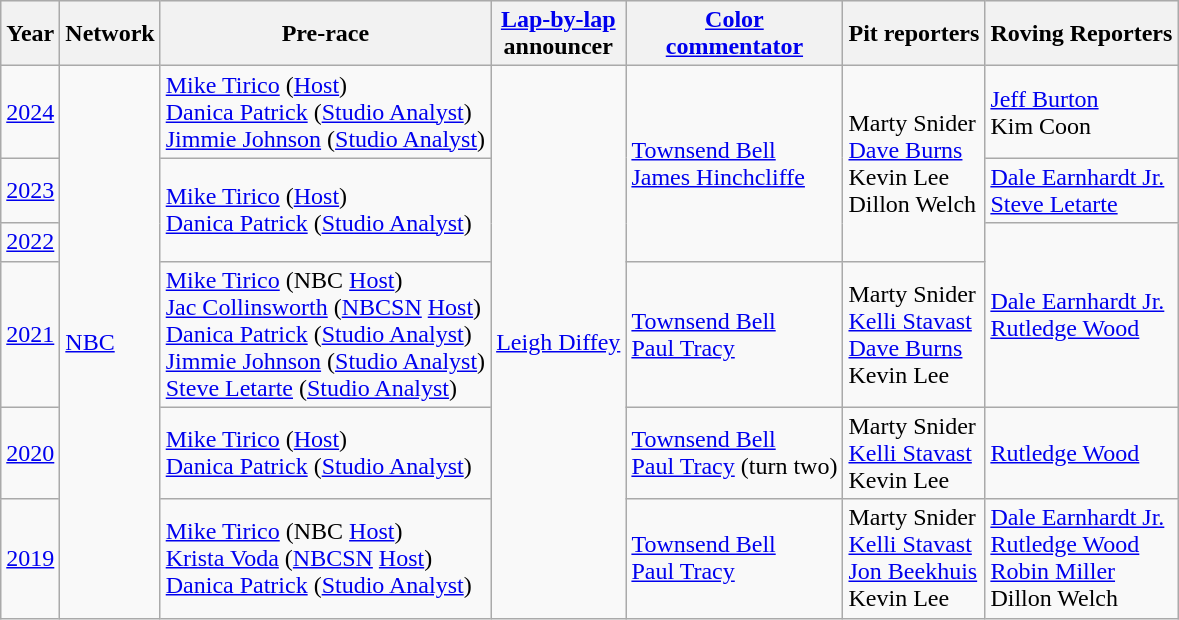<table class="wikitable">
<tr style="background:#efefef;">
<th>Year</th>
<th>Network</th>
<th>Pre-race</th>
<th><a href='#'>Lap-by-lap</a><br>announcer</th>
<th><a href='#'>Color<br>commentator</a></th>
<th>Pit reporters</th>
<th>Roving Reporters</th>
</tr>
<tr>
<td><a href='#'>2024</a></td>
<td rowspan=6><a href='#'>NBC</a></td>
<td><a href='#'>Mike Tirico</a> (<a href='#'>Host</a>)<br><a href='#'>Danica Patrick</a> (<a href='#'>Studio Analyst</a>)<br><a href='#'>Jimmie Johnson</a> (<a href='#'>Studio Analyst</a>)</td>
<td rowspan=6><a href='#'>Leigh Diffey</a></td>
<td rowspan=3><a href='#'>Townsend Bell</a><br><a href='#'>James Hinchcliffe</a></td>
<td rowspan=3>Marty Snider<br><a href='#'>Dave Burns</a><br>Kevin Lee<br>Dillon Welch</td>
<td><a href='#'>Jeff Burton</a><br>Kim Coon</td>
</tr>
<tr>
<td><a href='#'>2023</a></td>
<td rowspan=2><a href='#'>Mike Tirico</a> (<a href='#'>Host</a>)<br><a href='#'>Danica Patrick</a> (<a href='#'>Studio Analyst</a>)</td>
<td><a href='#'>Dale Earnhardt Jr.</a><br><a href='#'>Steve Letarte</a></td>
</tr>
<tr>
<td><a href='#'>2022</a></td>
<td rowspan=2><a href='#'>Dale Earnhardt Jr.</a><br><a href='#'>Rutledge Wood</a></td>
</tr>
<tr>
<td><a href='#'>2021</a></td>
<td><a href='#'>Mike Tirico</a> (NBC <a href='#'>Host</a>)<br><a href='#'>Jac Collinsworth</a> (<a href='#'>NBCSN</a> <a href='#'>Host</a>)<br><a href='#'>Danica Patrick</a> (<a href='#'>Studio Analyst</a>) <br><a href='#'>Jimmie Johnson</a> (<a href='#'>Studio Analyst</a>) <br><a href='#'>Steve Letarte</a> (<a href='#'>Studio Analyst</a>)</td>
<td><a href='#'>Townsend Bell</a><br><a href='#'>Paul Tracy</a></td>
<td>Marty Snider<br><a href='#'>Kelli Stavast</a><br><a href='#'>Dave Burns</a><br>Kevin Lee</td>
</tr>
<tr>
<td><a href='#'>2020</a></td>
<td><a href='#'>Mike Tirico</a> (<a href='#'>Host</a>)<br><a href='#'>Danica Patrick</a> (<a href='#'>Studio Analyst</a>)</td>
<td><a href='#'>Townsend Bell</a><br><a href='#'>Paul Tracy</a> (turn two)</td>
<td>Marty Snider<br><a href='#'>Kelli Stavast</a><br>Kevin Lee</td>
<td><a href='#'>Rutledge Wood</a></td>
</tr>
<tr>
<td><a href='#'>2019</a></td>
<td><a href='#'>Mike Tirico</a> (NBC <a href='#'>Host</a>)<br><a href='#'>Krista Voda</a> (<a href='#'>NBCSN</a> <a href='#'>Host</a>)<br><a href='#'>Danica Patrick</a> (<a href='#'>Studio Analyst</a>)</td>
<td><a href='#'>Townsend Bell</a><br><a href='#'>Paul Tracy</a></td>
<td>Marty Snider<br><a href='#'>Kelli Stavast</a><br><a href='#'>Jon Beekhuis</a><br>Kevin Lee</td>
<td><a href='#'>Dale Earnhardt Jr.</a><br><a href='#'>Rutledge Wood</a><br><a href='#'>Robin Miller</a><br>Dillon Welch</td>
</tr>
</table>
